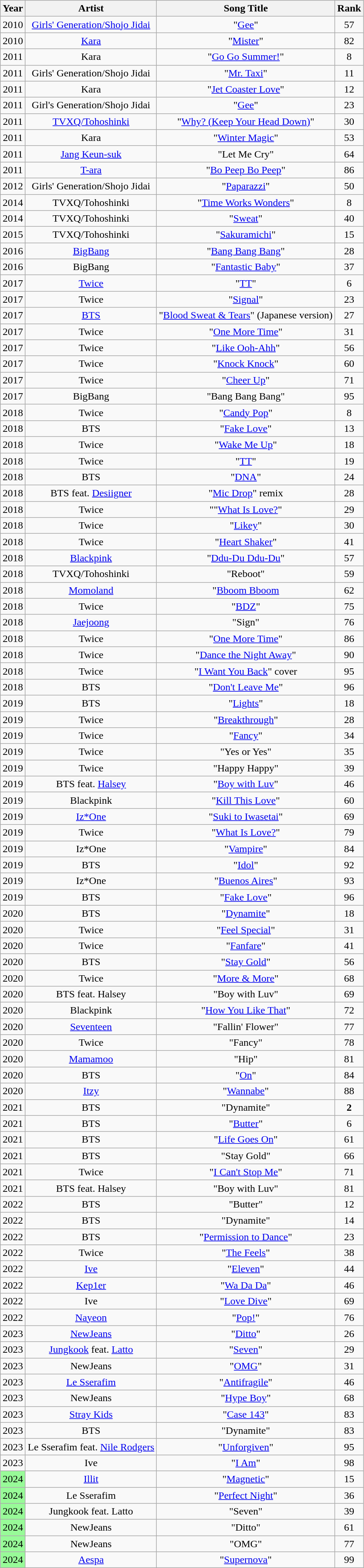<table class="wikitable sortable" style="text-align:center">
<tr>
<th>Year</th>
<th>Artist</th>
<th>Song Title</th>
<th>Rank</th>
</tr>
<tr>
<td>2010</td>
<td><a href='#'>Girls' Generation/Shojo Jidai</a></td>
<td>"<a href='#'>Gee</a>"</td>
<td>57</td>
</tr>
<tr>
<td>2010</td>
<td><a href='#'>Kara</a></td>
<td>"<a href='#'>Mister</a>"</td>
<td>82</td>
</tr>
<tr>
<td>2011</td>
<td>Kara</td>
<td>"<a href='#'>Go Go Summer!</a>"</td>
<td>8</td>
</tr>
<tr>
<td>2011</td>
<td>Girls' Generation/Shojo Jidai</td>
<td>"<a href='#'>Mr. Taxi</a>"</td>
<td>11</td>
</tr>
<tr>
<td>2011</td>
<td>Kara</td>
<td>"<a href='#'>Jet Coaster Love</a>"</td>
<td>12</td>
</tr>
<tr>
<td>2011</td>
<td>Girl's Generation/Shojo Jidai</td>
<td>"<a href='#'>Gee</a>"</td>
<td>23</td>
</tr>
<tr>
<td>2011</td>
<td><a href='#'>TVXQ/Tohoshinki</a></td>
<td>"<a href='#'>Why? (Keep Your Head Down)</a>"</td>
<td>30</td>
</tr>
<tr>
<td>2011</td>
<td>Kara</td>
<td>"<a href='#'>Winter Magic</a>"</td>
<td>53</td>
</tr>
<tr>
<td>2011</td>
<td><a href='#'>Jang Keun-suk</a></td>
<td>"Let Me Cry"</td>
<td>64</td>
</tr>
<tr>
<td>2011</td>
<td><a href='#'>T-ara</a></td>
<td>"<a href='#'>Bo Peep Bo Peep</a>"</td>
<td>86</td>
</tr>
<tr>
<td>2012</td>
<td>Girls' Generation/Shojo Jidai</td>
<td>"<a href='#'>Paparazzi</a>"</td>
<td>50</td>
</tr>
<tr>
<td>2014</td>
<td>TVXQ/Tohoshinki</td>
<td>"<a href='#'>Time Works Wonders</a>"</td>
<td>8</td>
</tr>
<tr>
<td>2014</td>
<td>TVXQ/Tohoshinki</td>
<td>"<a href='#'>Sweat</a>"</td>
<td>40</td>
</tr>
<tr>
<td>2015</td>
<td>TVXQ/Tohoshinki</td>
<td>"<a href='#'>Sakuramichi</a>"</td>
<td>15</td>
</tr>
<tr>
<td>2016</td>
<td><a href='#'>BigBang</a></td>
<td>"<a href='#'>Bang Bang Bang</a>"</td>
<td>28</td>
</tr>
<tr>
<td>2016</td>
<td>BigBang</td>
<td>"<a href='#'>Fantastic Baby</a>"</td>
<td>37</td>
</tr>
<tr>
<td>2017</td>
<td><a href='#'>Twice</a></td>
<td>"<a href='#'>TT</a>"</td>
<td>6</td>
</tr>
<tr>
<td>2017</td>
<td>Twice</td>
<td>"<a href='#'>Signal</a>"</td>
<td>23</td>
</tr>
<tr>
<td>2017</td>
<td><a href='#'>BTS</a></td>
<td>"<a href='#'>Blood Sweat & Tears</a>" (Japanese version)</td>
<td>27</td>
</tr>
<tr>
<td>2017</td>
<td>Twice</td>
<td>"<a href='#'>One More Time</a>"</td>
<td>31</td>
</tr>
<tr>
<td>2017</td>
<td>Twice</td>
<td>"<a href='#'>Like Ooh-Ahh</a>"</td>
<td>56</td>
</tr>
<tr>
<td>2017</td>
<td>Twice</td>
<td>"<a href='#'>Knock Knock</a>"</td>
<td>60</td>
</tr>
<tr>
<td>2017</td>
<td>Twice</td>
<td>"<a href='#'>Cheer Up</a>"</td>
<td>71</td>
</tr>
<tr>
<td>2017</td>
<td>BigBang</td>
<td>"Bang Bang Bang"</td>
<td>95</td>
</tr>
<tr>
<td>2018</td>
<td>Twice</td>
<td>"<a href='#'>Candy Pop</a>"</td>
<td>8</td>
</tr>
<tr>
<td>2018</td>
<td>BTS</td>
<td>"<a href='#'>Fake Love</a>"</td>
<td>13</td>
</tr>
<tr>
<td>2018</td>
<td>Twice</td>
<td>"<a href='#'>Wake Me Up</a>"</td>
<td>18</td>
</tr>
<tr>
<td>2018</td>
<td>Twice</td>
<td>"<a href='#'>TT</a>"</td>
<td>19</td>
</tr>
<tr>
<td>2018</td>
<td>BTS</td>
<td>"<a href='#'>DNA</a>"</td>
<td>24</td>
</tr>
<tr>
<td>2018</td>
<td>BTS feat. <a href='#'>Desiigner</a></td>
<td>"<a href='#'>Mic Drop</a>" remix</td>
<td>28</td>
</tr>
<tr>
<td>2018</td>
<td>Twice</td>
<td>""<a href='#'>What Is Love?</a>"</td>
<td>29</td>
</tr>
<tr>
<td>2018</td>
<td>Twice</td>
<td>"<a href='#'>Likey</a>"</td>
<td>30</td>
</tr>
<tr>
<td>2018</td>
<td>Twice</td>
<td>"<a href='#'>Heart Shaker</a>"</td>
<td>41</td>
</tr>
<tr>
<td>2018</td>
<td><a href='#'>Blackpink</a></td>
<td>"<a href='#'>Ddu-Du Ddu-Du</a>"</td>
<td>57</td>
</tr>
<tr>
<td>2018</td>
<td>TVXQ/Tohoshinki</td>
<td>"Reboot"</td>
<td>59</td>
</tr>
<tr>
<td>2018</td>
<td><a href='#'>Momoland</a></td>
<td>"<a href='#'>Bboom Bboom</a></td>
<td>62</td>
</tr>
<tr>
<td>2018</td>
<td>Twice</td>
<td>"<a href='#'>BDZ</a>"</td>
<td>75</td>
</tr>
<tr>
<td>2018</td>
<td><a href='#'>Jaejoong</a></td>
<td>"Sign"</td>
<td>76</td>
</tr>
<tr>
<td>2018</td>
<td>Twice</td>
<td>"<a href='#'>One More Time</a>"</td>
<td>86</td>
</tr>
<tr>
<td>2018</td>
<td>Twice</td>
<td>"<a href='#'>Dance the Night Away</a>"</td>
<td>90</td>
</tr>
<tr>
<td>2018</td>
<td>Twice</td>
<td>"<a href='#'>I Want You Back</a>" cover</td>
<td>95</td>
</tr>
<tr>
<td>2018</td>
<td>BTS</td>
<td>"<a href='#'>Don't Leave Me</a>"</td>
<td>96</td>
</tr>
<tr>
<td>2019</td>
<td>BTS</td>
<td>"<a href='#'>Lights</a>"</td>
<td>18</td>
</tr>
<tr>
<td>2019</td>
<td>Twice</td>
<td>"<a href='#'>Breakthrough</a>"</td>
<td>28</td>
</tr>
<tr>
<td>2019</td>
<td>Twice</td>
<td>"<a href='#'>Fancy</a>"</td>
<td>34</td>
</tr>
<tr>
<td>2019</td>
<td>Twice</td>
<td>"Yes or Yes"</td>
<td>35</td>
</tr>
<tr>
<td>2019</td>
<td>Twice</td>
<td>"Happy Happy"</td>
<td>39</td>
</tr>
<tr>
<td>2019</td>
<td>BTS feat. <a href='#'>Halsey</a></td>
<td>"<a href='#'>Boy with Luv</a>"</td>
<td>46</td>
</tr>
<tr>
<td>2019</td>
<td>Blackpink</td>
<td>"<a href='#'>Kill This Love</a>"</td>
<td>60</td>
</tr>
<tr>
<td>2019</td>
<td><a href='#'>Iz*One</a></td>
<td>"<a href='#'>Suki to Iwasetai</a>"</td>
<td>69</td>
</tr>
<tr>
<td>2019</td>
<td>Twice</td>
<td>"<a href='#'>What Is Love?</a>"</td>
<td>79</td>
</tr>
<tr>
<td>2019</td>
<td>Iz*One</td>
<td>"<a href='#'>Vampire</a>"</td>
<td>84</td>
</tr>
<tr>
<td>2019</td>
<td>BTS</td>
<td>"<a href='#'>Idol</a>"</td>
<td>92</td>
</tr>
<tr>
<td>2019</td>
<td>Iz*One</td>
<td>"<a href='#'>Buenos Aires</a>"</td>
<td>93</td>
</tr>
<tr>
<td>2019</td>
<td>BTS</td>
<td>"<a href='#'>Fake Love</a>"</td>
<td>96</td>
</tr>
<tr>
<td>2020</td>
<td>BTS</td>
<td>"<a href='#'>Dynamite</a>"</td>
<td>18</td>
</tr>
<tr>
<td>2020</td>
<td>Twice</td>
<td>"<a href='#'>Feel Special</a>"</td>
<td>31</td>
</tr>
<tr>
<td>2020</td>
<td>Twice</td>
<td>"<a href='#'>Fanfare</a>"</td>
<td>41</td>
</tr>
<tr>
<td>2020</td>
<td>BTS</td>
<td>"<a href='#'>Stay Gold</a>"</td>
<td>56</td>
</tr>
<tr>
<td>2020</td>
<td>Twice</td>
<td>"<a href='#'>More & More</a>"</td>
<td>68</td>
</tr>
<tr>
<td>2020</td>
<td>BTS feat. Halsey</td>
<td>"Boy with Luv"</td>
<td>69</td>
</tr>
<tr>
<td>2020</td>
<td>Blackpink</td>
<td>"<a href='#'>How You Like That</a>"</td>
<td>72</td>
</tr>
<tr>
<td>2020</td>
<td><a href='#'>Seventeen</a></td>
<td>"Fallin' Flower"</td>
<td>77</td>
</tr>
<tr>
<td>2020</td>
<td>Twice</td>
<td>"Fancy"</td>
<td>78</td>
</tr>
<tr>
<td>2020</td>
<td><a href='#'>Mamamoo</a></td>
<td>"Hip"</td>
<td>81</td>
</tr>
<tr>
<td>2020</td>
<td>BTS</td>
<td>"<a href='#'>On</a>"</td>
<td>84</td>
</tr>
<tr>
<td>2020</td>
<td><a href='#'>Itzy</a></td>
<td>"<a href='#'>Wannabe</a>"</td>
<td>88</td>
</tr>
<tr>
<td>2021</td>
<td>BTS</td>
<td>"Dynamite"</td>
<td><span><strong>2</strong></span></td>
</tr>
<tr>
<td>2021</td>
<td>BTS</td>
<td>"<a href='#'>Butter</a>"</td>
<td>6</td>
</tr>
<tr>
<td>2021</td>
<td>BTS</td>
<td>"<a href='#'>Life Goes On</a>"</td>
<td>61</td>
</tr>
<tr>
<td>2021</td>
<td>BTS</td>
<td>"Stay Gold"</td>
<td>66</td>
</tr>
<tr>
<td>2021</td>
<td>Twice</td>
<td>"<a href='#'>I Can't Stop Me</a>"</td>
<td>71</td>
</tr>
<tr>
<td>2021</td>
<td>BTS feat. Halsey</td>
<td>"Boy with Luv"</td>
<td>81</td>
</tr>
<tr>
<td>2022</td>
<td>BTS</td>
<td>"Butter"</td>
<td>12</td>
</tr>
<tr>
<td>2022</td>
<td>BTS</td>
<td>"Dynamite"</td>
<td>14</td>
</tr>
<tr>
<td>2022</td>
<td>BTS</td>
<td>"<a href='#'>Permission to Dance</a>"</td>
<td>23</td>
</tr>
<tr>
<td>2022</td>
<td>Twice</td>
<td>"<a href='#'>The Feels</a>"</td>
<td>38</td>
</tr>
<tr>
<td>2022</td>
<td><a href='#'>Ive</a></td>
<td>"<a href='#'>Eleven</a>"</td>
<td>44</td>
</tr>
<tr>
<td>2022</td>
<td><a href='#'>Kep1er</a></td>
<td>"<a href='#'>Wa Da Da</a>"</td>
<td>46</td>
</tr>
<tr>
<td>2022</td>
<td>Ive</td>
<td>"<a href='#'>Love Dive</a>"</td>
<td>69</td>
</tr>
<tr>
<td>2022</td>
<td><a href='#'>Nayeon</a></td>
<td>"<a href='#'>Pop!</a>"</td>
<td>76</td>
</tr>
<tr>
<td>2023</td>
<td><a href='#'>NewJeans</a></td>
<td>"<a href='#'>Ditto</a>"</td>
<td>26</td>
</tr>
<tr>
<td>2023</td>
<td><a href='#'>Jungkook</a> feat. <a href='#'>Latto</a></td>
<td>"<a href='#'>Seven</a>"</td>
<td>29</td>
</tr>
<tr>
<td>2023</td>
<td>NewJeans</td>
<td>"<a href='#'>OMG</a>"</td>
<td>31</td>
</tr>
<tr>
<td>2023</td>
<td><a href='#'>Le Sserafim</a></td>
<td>"<a href='#'>Antifragile</a>"</td>
<td>46</td>
</tr>
<tr>
<td>2023</td>
<td>NewJeans</td>
<td>"<a href='#'>Hype Boy</a>"</td>
<td>68</td>
</tr>
<tr>
<td>2023</td>
<td><a href='#'>Stray Kids</a></td>
<td>"<a href='#'>Case 143</a>"</td>
<td>83</td>
</tr>
<tr>
<td>2023</td>
<td>BTS</td>
<td>"Dynamite"</td>
<td>83</td>
</tr>
<tr>
<td>2023</td>
<td>Le Sserafim feat. <a href='#'>Nile Rodgers</a></td>
<td>"<a href='#'>Unforgiven</a>"</td>
<td>95</td>
</tr>
<tr>
<td>2023</td>
<td>Ive</td>
<td>"<a href='#'>I Am</a>"</td>
<td>98</td>
</tr>
<tr>
<td style="background:palegreen">2024</td>
<td><a href='#'>Illit</a></td>
<td>"<a href='#'>Magnetic</a>"</td>
<td>15</td>
</tr>
<tr>
<td style="background:palegreen">2024</td>
<td>Le Sserafim</td>
<td>"<a href='#'>Perfect Night</a>"</td>
<td>36</td>
</tr>
<tr>
<td style="background:palegreen">2024</td>
<td>Jungkook feat. Latto</td>
<td>"Seven"</td>
<td>39</td>
</tr>
<tr>
<td style="background:palegreen">2024</td>
<td>NewJeans</td>
<td>"Ditto"</td>
<td>61</td>
</tr>
<tr>
<td style="background:palegreen">2024</td>
<td>NewJeans</td>
<td>"OMG"</td>
<td>77</td>
</tr>
<tr>
<td style="background:palegreen">2024</td>
<td><a href='#'>Aespa</a></td>
<td>"<a href='#'>Supernova</a>"</td>
<td>99</td>
</tr>
</table>
